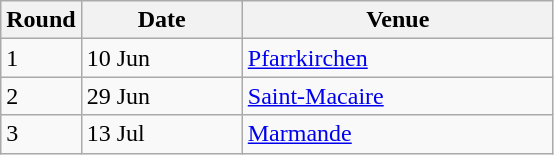<table class="wikitable" style="font-size: 100%">
<tr>
<th width=30>Round</th>
<th width=100>Date</th>
<th width=200>Venue</th>
</tr>
<tr>
<td>1</td>
<td>10 Jun</td>
<td> <a href='#'>Pfarrkirchen</a></td>
</tr>
<tr>
<td>2</td>
<td>29 Jun</td>
<td> <a href='#'>Saint-Macaire</a></td>
</tr>
<tr>
<td>3</td>
<td>13 Jul</td>
<td> <a href='#'>Marmande</a></td>
</tr>
</table>
